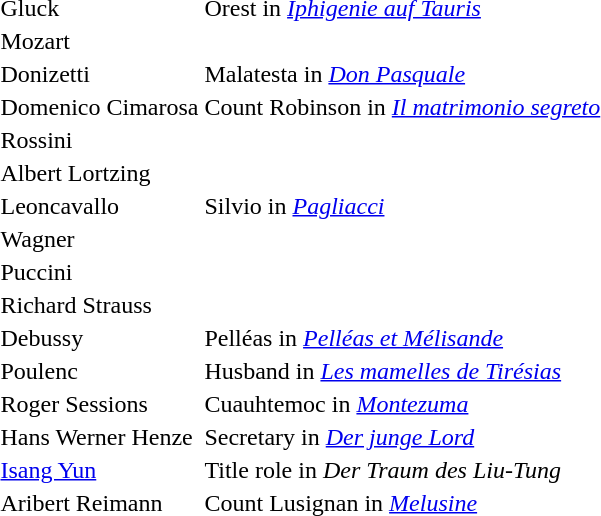<table>
<tr style="vertical-align: top;">
<td>Gluck</td>
<td>Orest in <em><a href='#'>Iphigenie auf Tauris</a></em></td>
</tr>
<tr style="vertical-align: top;">
<td>Mozart</td>
<td></td>
</tr>
<tr style="vertical-align: top;">
<td>Donizetti</td>
<td>Malatesta in <em><a href='#'>Don Pasquale</a></em></td>
</tr>
<tr style="vertical-align: top;">
<td>Domenico Cimarosa</td>
<td>Count Robinson in <em><a href='#'>Il matrimonio segreto</a></em></td>
</tr>
<tr style="vertical-align: top;">
<td>Rossini</td>
<td></td>
</tr>
<tr style="vertical-align: top;">
<td>Albert Lortzing</td>
<td></td>
</tr>
<tr style="vertical-align: top;">
<td>Leoncavallo</td>
<td>Silvio in <em><a href='#'>Pagliacci</a></em></td>
</tr>
<tr style="vertical-align: top;">
<td>Wagner</td>
<td></td>
</tr>
<tr style="vertical-align: top;">
<td>Puccini</td>
<td></td>
</tr>
<tr style="vertical-align: top;">
<td>Richard Strauss</td>
<td></td>
</tr>
<tr style="vertical-align: top;">
<td>Debussy</td>
<td>Pelléas in <em><a href='#'>Pelléas et Mélisande</a></em></td>
</tr>
<tr style="vertical-align: top;">
<td>Poulenc</td>
<td>Husband in <em><a href='#'>Les mamelles de Tirésias</a></em></td>
</tr>
<tr style="vertical-align: top;">
<td>Roger Sessions</td>
<td>Cuauhtemoc in <em><a href='#'>Montezuma</a></em></td>
</tr>
<tr style="vertical-align: top;">
<td>Hans Werner Henze</td>
<td>Secretary in <em><a href='#'>Der junge Lord</a></em></td>
</tr>
<tr style="vertical-align: top;">
<td><a href='#'>Isang Yun</a></td>
<td>Title role in <em>Der Traum des Liu-Tung</em></td>
</tr>
<tr style="vertical-align: top;">
<td>Aribert Reimann</td>
<td>Count Lusignan in <em><a href='#'>Melusine</a></em></td>
</tr>
</table>
